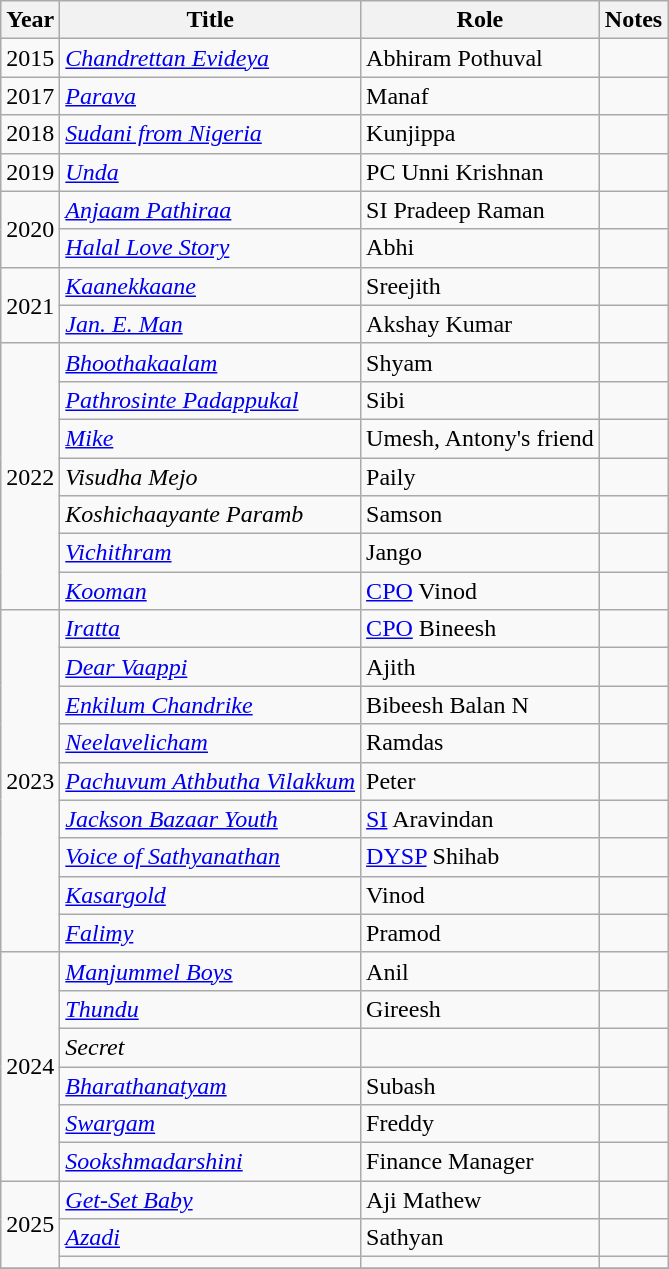<table class="wikitable sortable">
<tr>
<th>Year</th>
<th>Title</th>
<th>Role</th>
<th class="unsortable">Notes</th>
</tr>
<tr>
<td>2015</td>
<td><em><a href='#'>Chandrettan Evideya</a></em></td>
<td>Abhiram Pothuval</td>
<td></td>
</tr>
<tr>
<td>2017</td>
<td><em><a href='#'>Parava</a></em></td>
<td>Manaf</td>
<td></td>
</tr>
<tr>
<td>2018</td>
<td><em><a href='#'>Sudani from Nigeria</a></em></td>
<td>Kunjippa</td>
<td></td>
</tr>
<tr>
<td>2019</td>
<td><em><a href='#'>Unda</a></em></td>
<td>PC Unni Krishnan</td>
<td></td>
</tr>
<tr>
<td rowspan=2>2020</td>
<td><em><a href='#'>Anjaam Pathiraa</a></em></td>
<td>SI Pradeep Raman</td>
<td></td>
</tr>
<tr>
<td><em><a href='#'>Halal Love Story</a></em></td>
<td>Abhi</td>
<td></td>
</tr>
<tr>
<td rowspan=2>2021</td>
<td><em><a href='#'>Kaanekkaane</a></em></td>
<td>Sreejith</td>
<td></td>
</tr>
<tr>
<td><em><a href='#'>Jan. E. Man</a></em></td>
<td>Akshay Kumar</td>
<td></td>
</tr>
<tr>
<td rowspan="7">2022</td>
<td><em><a href='#'>Bhoothakaalam</a></em></td>
<td>Shyam</td>
<td></td>
</tr>
<tr>
<td><em><a href='#'>Pathrosinte Padappukal</a></em></td>
<td>Sibi</td>
<td></td>
</tr>
<tr>
<td><em><a href='#'>Mike</a></em></td>
<td>Umesh, Antony's friend</td>
<td></td>
</tr>
<tr>
<td><em>Visudha Mejo</em></td>
<td>Paily</td>
<td></td>
</tr>
<tr>
<td><em>Koshichaayante Paramb</em></td>
<td>Samson</td>
<td></td>
</tr>
<tr>
<td><em><a href='#'>Vichithram</a></em></td>
<td>Jango</td>
<td></td>
</tr>
<tr>
<td><em><a href='#'>Kooman</a></em></td>
<td><a href='#'>CPO</a> Vinod</td>
<td></td>
</tr>
<tr>
<td rowspan="9">2023</td>
<td><em><a href='#'>Iratta</a></em></td>
<td><a href='#'>CPO</a> Bineesh</td>
<td></td>
</tr>
<tr>
<td><em><a href='#'>Dear Vaappi</a></em></td>
<td>Ajith</td>
<td></td>
</tr>
<tr>
<td><em><a href='#'>Enkilum Chandrike</a></em></td>
<td>Bibeesh Balan N</td>
<td></td>
</tr>
<tr>
<td><em><a href='#'>Neelavelicham</a></em></td>
<td>Ramdas</td>
<td></td>
</tr>
<tr>
<td><em><a href='#'>Pachuvum Athbutha Vilakkum</a></em></td>
<td>Peter</td>
<td></td>
</tr>
<tr>
<td><em><a href='#'>Jackson Bazaar Youth</a></em></td>
<td><a href='#'>SI</a> Aravindan</td>
<td></td>
</tr>
<tr>
<td><em><a href='#'>Voice of Sathyanathan</a></em></td>
<td><a href='#'>DYSP</a> Shihab</td>
<td></td>
</tr>
<tr>
<td><em><a href='#'>Kasargold</a></em></td>
<td>Vinod</td>
<td></td>
</tr>
<tr>
<td><em><a href='#'>Falimy</a></em></td>
<td>Pramod</td>
<td></td>
</tr>
<tr>
<td rowspan=6>2024</td>
<td><em><a href='#'>Manjummel Boys</a></em></td>
<td>Anil</td>
<td></td>
</tr>
<tr>
<td><em><a href='#'>Thundu</a></em></td>
<td>Gireesh</td>
<td></td>
</tr>
<tr>
<td><em>Secret</em></td>
<td></td>
<td></td>
</tr>
<tr>
<td><em><a href='#'>Bharathanatyam</a></em></td>
<td>Subash</td>
<td></td>
</tr>
<tr>
<td><em><a href='#'>Swargam</a></em></td>
<td>Freddy</td>
<td></td>
</tr>
<tr>
<td><em><a href='#'>Sookshmadarshini</a></em></td>
<td>Finance Manager</td>
<td></td>
</tr>
<tr>
<td rowspan=3>2025</td>
<td><em><a href='#'>Get-Set Baby</a></em></td>
<td>Aji Mathew</td>
<td></td>
</tr>
<tr>
<td><em><a href='#'>Azadi</a></em></td>
<td>Sathyan</td>
<td></td>
</tr>
<tr>
<td></td>
<td></td>
<td></td>
</tr>
<tr>
</tr>
</table>
